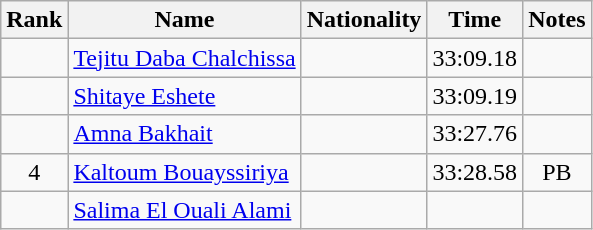<table class="wikitable sortable" style="text-align:center">
<tr>
<th>Rank</th>
<th>Name</th>
<th>Nationality</th>
<th>Time</th>
<th>Notes</th>
</tr>
<tr>
<td></td>
<td align=left><a href='#'>Tejitu Daba Chalchissa</a></td>
<td align=left></td>
<td>33:09.18</td>
<td></td>
</tr>
<tr>
<td></td>
<td align=left><a href='#'>Shitaye Eshete</a></td>
<td align=left></td>
<td>33:09.19</td>
<td></td>
</tr>
<tr>
<td></td>
<td align=left><a href='#'>Amna Bakhait</a></td>
<td align=left></td>
<td>33:27.76</td>
<td></td>
</tr>
<tr>
<td>4</td>
<td align=left><a href='#'>Kaltoum Bouayssiriya</a></td>
<td align=left></td>
<td>33:28.58</td>
<td>PB</td>
</tr>
<tr>
<td></td>
<td align=left><a href='#'>Salima El Ouali Alami</a></td>
<td align=left></td>
<td></td>
<td></td>
</tr>
</table>
